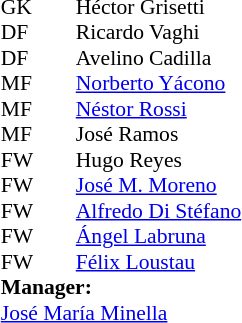<table style="font-size:90%; margin:0.2em auto;" cellspacing="0" cellpadding="0">
<tr>
<th width="25"></th>
<th width="25"></th>
</tr>
<tr>
<td>GK</td>
<td></td>
<td> Héctor Grisetti</td>
</tr>
<tr>
<td>DF</td>
<td></td>
<td> Ricardo Vaghi</td>
</tr>
<tr>
<td>DF</td>
<td></td>
<td> Avelino Cadilla</td>
</tr>
<tr>
<td>MF</td>
<td></td>
<td> <a href='#'>Norberto Yácono</a></td>
</tr>
<tr>
<td>MF</td>
<td></td>
<td> <a href='#'>Néstor Rossi</a></td>
</tr>
<tr>
<td>MF</td>
<td></td>
<td> José Ramos</td>
</tr>
<tr>
<td>FW</td>
<td></td>
<td> Hugo Reyes</td>
</tr>
<tr>
<td>FW</td>
<td></td>
<td> <a href='#'>José M. Moreno</a></td>
</tr>
<tr>
<td>FW</td>
<td></td>
<td> <a href='#'>Alfredo Di Stéfano</a></td>
</tr>
<tr>
<td>FW</td>
<td></td>
<td> <a href='#'>Ángel Labruna</a></td>
</tr>
<tr>
<td>FW</td>
<td></td>
<td> <a href='#'>Félix Loustau</a></td>
</tr>
<tr>
<td colspan=3><strong>Manager:</strong></td>
</tr>
<tr>
<td colspan=4> <a href='#'>José María Minella</a></td>
</tr>
</table>
